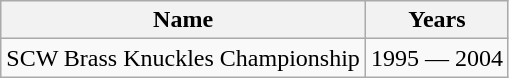<table class="wikitable" border="1">
<tr>
<th>Name</th>
<th>Years</th>
</tr>
<tr>
<td>SCW Brass Knuckles Championship</td>
<td>1995 — 2004</td>
</tr>
</table>
